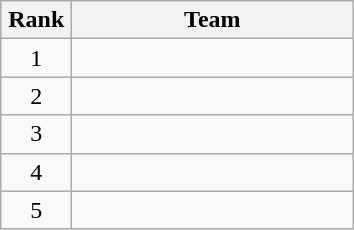<table class="wikitable" style="text-align:center;">
<tr>
<th width=40>Rank</th>
<th width=180>Team</th>
</tr>
<tr>
<td>1</td>
<td align=left></td>
</tr>
<tr>
<td>2</td>
<td align=left></td>
</tr>
<tr>
<td>3</td>
<td align=left></td>
</tr>
<tr>
<td>4</td>
<td align=left></td>
</tr>
<tr>
<td>5</td>
<td align=left></td>
</tr>
</table>
